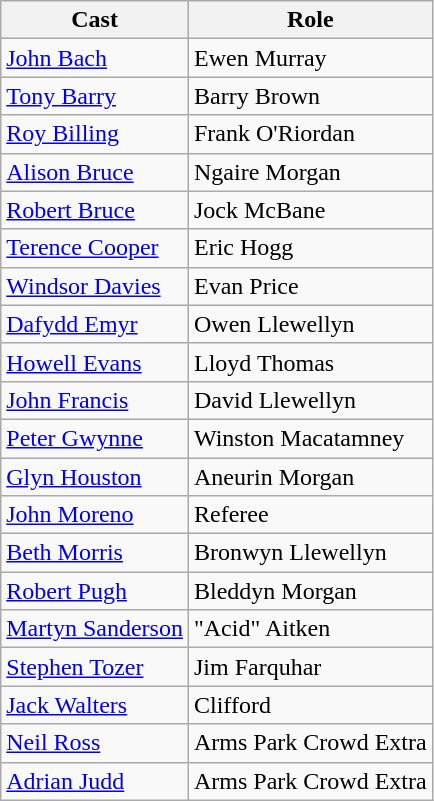<table class="wikitable">
<tr>
<th>Cast</th>
<th>Role</th>
</tr>
<tr>
<td><a href='#'>John Bach</a></td>
<td>Ewen Murray</td>
</tr>
<tr>
<td><a href='#'>Tony Barry</a></td>
<td>Barry Brown</td>
</tr>
<tr>
<td><a href='#'>Roy Billing</a></td>
<td>Frank O'Riordan</td>
</tr>
<tr>
<td><a href='#'>Alison Bruce</a></td>
<td>Ngaire Morgan</td>
</tr>
<tr>
<td><a href='#'>Robert Bruce</a></td>
<td>Jock McBane</td>
</tr>
<tr>
<td><a href='#'>Terence Cooper</a></td>
<td>Eric Hogg</td>
</tr>
<tr>
<td><a href='#'>Windsor Davies</a></td>
<td>Evan Price</td>
</tr>
<tr>
<td><a href='#'>Dafydd Emyr</a></td>
<td>Owen Llewellyn</td>
</tr>
<tr>
<td><a href='#'>Howell Evans</a></td>
<td>Lloyd Thomas</td>
</tr>
<tr>
<td><a href='#'>John Francis</a></td>
<td>David Llewellyn</td>
</tr>
<tr>
<td><a href='#'>Peter Gwynne</a></td>
<td>Winston Macatamney</td>
</tr>
<tr>
<td><a href='#'>Glyn Houston</a></td>
<td>Aneurin Morgan</td>
</tr>
<tr>
<td><a href='#'>John Moreno</a></td>
<td>Referee</td>
</tr>
<tr>
<td><a href='#'>Beth Morris</a></td>
<td>Bronwyn Llewellyn</td>
</tr>
<tr>
<td><a href='#'>Robert Pugh</a></td>
<td>Bleddyn Morgan</td>
</tr>
<tr>
<td><a href='#'>Martyn Sanderson</a></td>
<td>"Acid" Aitken</td>
</tr>
<tr>
<td><a href='#'>Stephen Tozer</a></td>
<td>Jim Farquhar</td>
</tr>
<tr>
<td><a href='#'>Jack Walters</a></td>
<td>Clifford</td>
</tr>
<tr>
<td><a href='#'>Neil Ross</a></td>
<td>Arms Park Crowd Extra</td>
</tr>
<tr>
<td><a href='#'>Adrian Judd</a></td>
<td>Arms Park Crowd Extra</td>
</tr>
</table>
